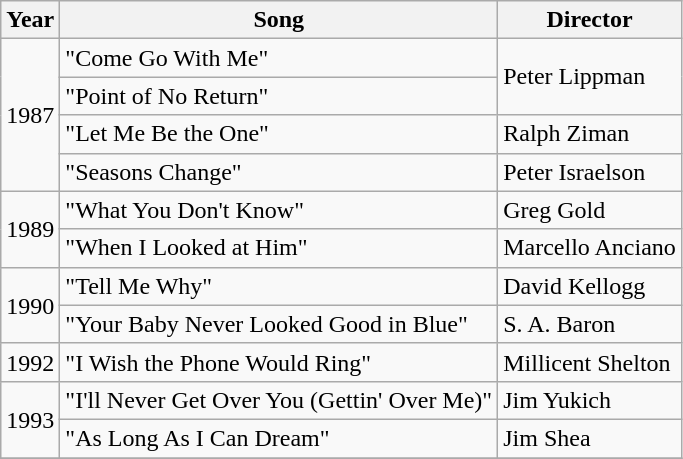<table class="wikitable">
<tr>
<th>Year</th>
<th>Song</th>
<th>Director</th>
</tr>
<tr>
<td rowspan="4">1987</td>
<td>"Come Go With Me"</td>
<td rowspan="2">Peter Lippman</td>
</tr>
<tr>
<td>"Point of No Return"</td>
</tr>
<tr>
<td>"Let Me Be the One"</td>
<td>Ralph Ziman</td>
</tr>
<tr>
<td>"Seasons Change"</td>
<td>Peter Israelson</td>
</tr>
<tr>
<td rowspan="2">1989</td>
<td>"What You Don't Know"</td>
<td>Greg Gold</td>
</tr>
<tr>
<td>"When I Looked at Him"</td>
<td>Marcello Anciano</td>
</tr>
<tr>
<td rowspan="2">1990</td>
<td>"Tell Me Why"</td>
<td>David Kellogg</td>
</tr>
<tr>
<td>"Your Baby Never Looked Good in Blue"</td>
<td>S. A. Baron</td>
</tr>
<tr>
<td>1992</td>
<td>"I Wish the Phone Would Ring"</td>
<td>Millicent Shelton</td>
</tr>
<tr>
<td rowspan="2">1993</td>
<td>"I'll Never Get Over You (Gettin' Over Me)"</td>
<td>Jim Yukich</td>
</tr>
<tr>
<td>"As Long As I Can Dream"</td>
<td>Jim Shea</td>
</tr>
<tr>
</tr>
</table>
